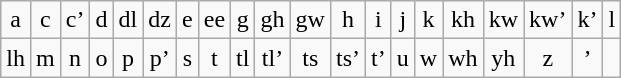<table class="wikitable" style="text-align: center;">
<tr>
<td>a</td>
<td>c</td>
<td>c’</td>
<td>d</td>
<td>dl</td>
<td>dz</td>
<td>e</td>
<td>ee</td>
<td>g</td>
<td>gh</td>
<td>gw</td>
<td>h</td>
<td>i</td>
<td>j</td>
<td>k</td>
<td>kh</td>
<td>kw</td>
<td>kw’</td>
<td>k’</td>
<td>l</td>
</tr>
<tr>
<td>lh</td>
<td>m</td>
<td>n</td>
<td>o</td>
<td>p</td>
<td>p’</td>
<td>s</td>
<td>t</td>
<td>tl</td>
<td>tl’</td>
<td>ts</td>
<td>ts’</td>
<td>t’</td>
<td>u</td>
<td>w</td>
<td>wh</td>
<td>yh</td>
<td>z</td>
<td>’</td>
</tr>
</table>
